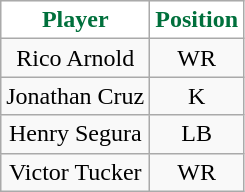<table class="wikitable sortable sortable" style="text-align: center">
<tr align=center>
<th style="background: white; color: #00703C">Player</th>
<th style="background: white; color: #00703C">Position</th>
</tr>
<tr>
<td>Rico Arnold</td>
<td>WR</td>
</tr>
<tr>
<td>Jonathan Cruz</td>
<td>K</td>
</tr>
<tr>
<td>Henry Segura</td>
<td>LB</td>
</tr>
<tr>
<td>Victor Tucker</td>
<td>WR</td>
</tr>
</table>
